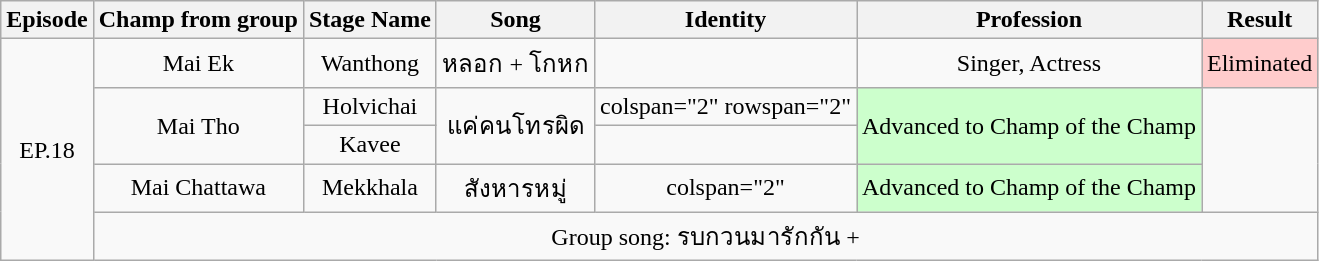<table class="wikitable" style="text-align:center">
<tr>
<th>Episode</th>
<th>Champ from group</th>
<th>Stage Name</th>
<th>Song</th>
<th>Identity</th>
<th>Profession</th>
<th>Result</th>
</tr>
<tr>
<td rowspan="5">EP.18</td>
<td>Mai Ek</td>
<td>Wanthong</td>
<td>หลอก + โกหก</td>
<td></td>
<td>Singer, Actress</td>
<td style="text-align:center; background:#ffcccc;">Eliminated</td>
</tr>
<tr>
<td rowspan="2" align="center">Mai Tho</td>
<td>Holvichai</td>
<td rowspan="2">แค่คนโทรผิด</td>
<td>colspan="2" rowspan="2" </td>
<td rowspan="2" style="text-align:center; background:#ccffcc;">Advanced to Champ of the Champ</td>
</tr>
<tr>
<td>Kavee</td>
</tr>
<tr>
<td align="center">Mai Chattawa</td>
<td>Mekkhala</td>
<td>สังหารหมู่</td>
<td>colspan="2"  </td>
<td style="text-align:center; background:#ccffcc;">Advanced to Champ of the Champ</td>
</tr>
<tr>
<td colspan="7">Group song: รบกวนมารักกัน + </td>
</tr>
</table>
